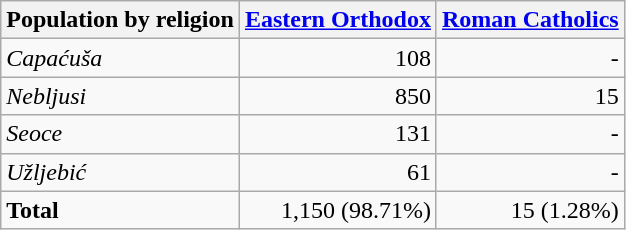<table class="wikitable sortable">
<tr>
<th>Population by religion</th>
<th><a href='#'>Eastern Orthodox</a></th>
<th><a href='#'>Roman Catholics</a></th>
</tr>
<tr>
<td><em>Capaćuša</em></td>
<td align="right">108</td>
<td align="right">-</td>
</tr>
<tr>
<td><em>Nebljusi</em></td>
<td align="right">850</td>
<td align="right">15</td>
</tr>
<tr>
<td><em>Seoce</em></td>
<td align="right">131</td>
<td align="right">-</td>
</tr>
<tr>
<td><em>Užljebić</em></td>
<td align="right">61</td>
<td align="right">-</td>
</tr>
<tr>
<td><strong>Total</strong></td>
<td align="right">1,150 (98.71%)</td>
<td align="right">15 (1.28%)</td>
</tr>
</table>
